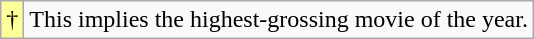<table class="wikitable">
<tr>
<td style="background-color:#FFFF99">†</td>
<td>This implies the highest-grossing movie of the year.</td>
</tr>
</table>
